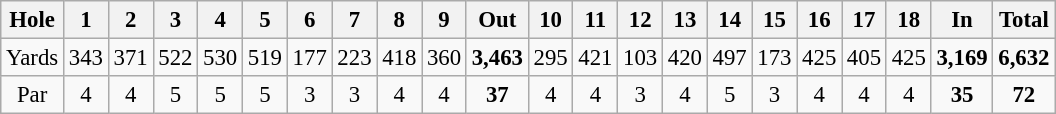<table class="wikitable" style="text-align:center; font-size:95%">
<tr>
<th align="left">Hole</th>
<th>1</th>
<th>2</th>
<th>3</th>
<th>4</th>
<th>5</th>
<th>6</th>
<th>7</th>
<th>8</th>
<th>9</th>
<th>Out</th>
<th>10</th>
<th>11</th>
<th>12</th>
<th>13</th>
<th>14</th>
<th>15</th>
<th>16</th>
<th>17</th>
<th>18</th>
<th>In</th>
<th>Total</th>
</tr>
<tr>
<td align="center">Yards</td>
<td>343</td>
<td>371</td>
<td>522</td>
<td>530</td>
<td>519</td>
<td>177</td>
<td>223</td>
<td>418</td>
<td>360</td>
<td><strong>3,463</strong></td>
<td>295</td>
<td>421</td>
<td>103</td>
<td>420</td>
<td>497</td>
<td>173</td>
<td>425</td>
<td>405</td>
<td>425</td>
<td><strong>3,169</strong></td>
<td><strong>6,632</strong></td>
</tr>
<tr>
<td align="center">Par</td>
<td>4</td>
<td>4</td>
<td>5</td>
<td>5</td>
<td>5</td>
<td>3</td>
<td>3</td>
<td>4</td>
<td>4</td>
<td><strong>37</strong></td>
<td>4</td>
<td>4</td>
<td>3</td>
<td>4</td>
<td>5</td>
<td>3</td>
<td>4</td>
<td>4</td>
<td>4</td>
<td><strong>35</strong></td>
<td><strong>72</strong></td>
</tr>
</table>
